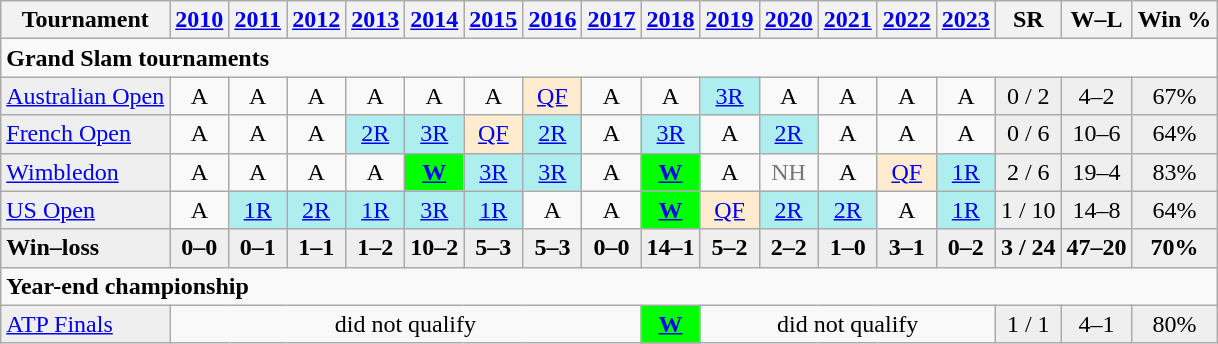<table class=wikitable style=text-align:center>
<tr>
<th>Tournament</th>
<th><a href='#'>2010</a></th>
<th><a href='#'>2011</a></th>
<th><a href='#'>2012</a></th>
<th><a href='#'>2013</a></th>
<th><a href='#'>2014</a></th>
<th><a href='#'>2015</a></th>
<th><a href='#'>2016</a></th>
<th><a href='#'>2017</a></th>
<th><a href='#'>2018</a></th>
<th><a href='#'>2019</a></th>
<th><a href='#'>2020</a></th>
<th><a href='#'>2021</a></th>
<th><a href='#'>2022</a></th>
<th><a href='#'>2023</a></th>
<th>SR</th>
<th>W–L</th>
<th>Win %</th>
</tr>
<tr>
<td colspan="18" style="text-align:left"><strong>Grand Slam tournaments</strong></td>
</tr>
<tr>
<td style=background:#efefef;text-align:left><a href='#'>Australian Open</a></td>
<td>A</td>
<td>A</td>
<td>A</td>
<td>A</td>
<td>A</td>
<td>A</td>
<td style=background:#ffebcd><a href='#'>QF</a></td>
<td>A</td>
<td>A</td>
<td style=background:#afeeee><a href='#'>3R</a></td>
<td>A</td>
<td>A</td>
<td>A</td>
<td>A</td>
<td style=background:#efefef>0 / 2</td>
<td style=background:#efefef>4–2</td>
<td style=background:#efefef>67%</td>
</tr>
<tr>
<td style=background:#efefef;text-align:left><a href='#'>French Open</a></td>
<td>A</td>
<td>A</td>
<td>A</td>
<td style=background:#afeeee><a href='#'>2R</a></td>
<td style=background:#afeeee><a href='#'>3R</a></td>
<td style=background:#ffebcd><a href='#'>QF</a></td>
<td style=background:#afeeee><a href='#'>2R</a></td>
<td>A</td>
<td style=background:#afeeee><a href='#'>3R</a></td>
<td>A</td>
<td style=background:#afeeee><a href='#'>2R</a></td>
<td>A</td>
<td>A</td>
<td>A</td>
<td style=background:#efefef>0 / 6</td>
<td style=background:#efefef>10–6</td>
<td style=background:#efefef>64%</td>
</tr>
<tr>
<td style=background:#efefef;text-align:left><a href='#'>Wimbledon</a></td>
<td>A</td>
<td>A</td>
<td>A</td>
<td>A</td>
<td style=background:lime><a href='#'><strong>W</strong></a></td>
<td style=background:#afeeee><a href='#'>3R</a></td>
<td style=background:#afeeee><a href='#'>3R</a></td>
<td>A</td>
<td style=background:lime><a href='#'><strong>W</strong></a></td>
<td>A</td>
<td style=color:#767676>NH</td>
<td>A</td>
<td style=background:#ffebcd><a href='#'>QF</a></td>
<td style=background:#afeeee><a href='#'>1R</a></td>
<td style=background:#efefef>2 / 6</td>
<td style=background:#efefef>19–4</td>
<td style=background:#efefef>83%</td>
</tr>
<tr>
<td style=background:#efefef;text-align:left><a href='#'>US Open</a></td>
<td>A</td>
<td style=background:#afeeee><a href='#'>1R</a></td>
<td style=background:#afeeee><a href='#'>2R</a></td>
<td style=background:#afeeee><a href='#'>1R</a></td>
<td style=background:#afeeee><a href='#'>3R</a></td>
<td style=background:#afeeee><a href='#'>1R</a></td>
<td>A</td>
<td>A</td>
<td style=background:lime><a href='#'><strong>W</strong></a></td>
<td style=background:#ffebcd><a href='#'>QF</a></td>
<td style=background:#afeeee><a href='#'>2R</a></td>
<td style=background:#afeeee><a href='#'>2R</a></td>
<td>A</td>
<td style=background:#afeeee><a href='#'>1R</a></td>
<td style=background:#efefef>1 / 10</td>
<td style=background:#efefef>14–8</td>
<td style=background:#efefef>64%</td>
</tr>
<tr style=font-weight:bold;background:#efefef>
<td style=text-align:left>Win–loss</td>
<td>0–0</td>
<td>0–1</td>
<td>1–1</td>
<td>1–2</td>
<td>10–2</td>
<td>5–3</td>
<td>5–3</td>
<td>0–0</td>
<td>14–1</td>
<td>5–2</td>
<td>2–2</td>
<td>1–0</td>
<td>3–1</td>
<td>0–2</td>
<td>3 / 24</td>
<td>47–20</td>
<td>70%</td>
</tr>
<tr>
<td colspan="18" style="text-align:left"><strong>Year-end championship</strong></td>
</tr>
<tr>
<td style=background:#efefef;text-align:left><a href='#'>ATP Finals</a></td>
<td colspan=8>did not qualify</td>
<td style=background:lime><strong><a href='#'>W</a></strong></td>
<td colspan=5>did not qualify</td>
<td style=background:#efefef>1 / 1</td>
<td style=background:#efefef>4–1</td>
<td style=background:#efefef>80%</td>
</tr>
</table>
